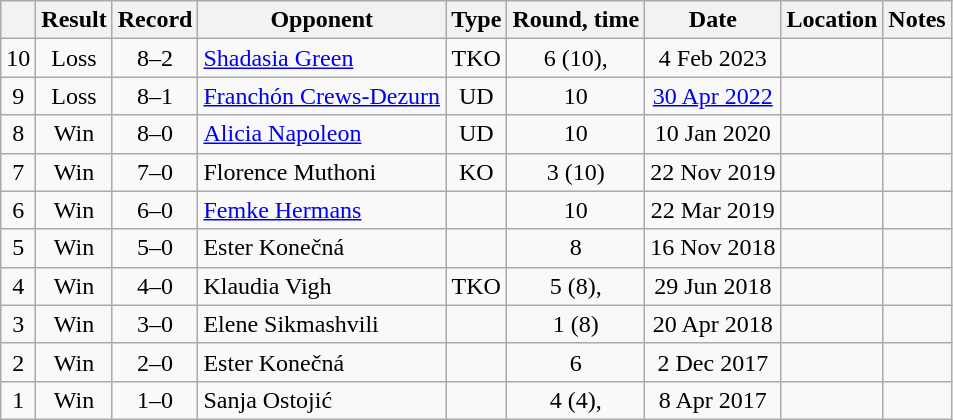<table class="wikitable" style="text-align:center">
<tr>
<th></th>
<th>Result</th>
<th>Record</th>
<th>Opponent</th>
<th>Type</th>
<th>Round, time</th>
<th>Date</th>
<th>Location</th>
<th>Notes</th>
</tr>
<tr>
<td>10</td>
<td>Loss</td>
<td>8–2</td>
<td style="text-align:left;"><a href='#'>Shadasia Green</a></td>
<td>TKO</td>
<td>6 (10), </td>
<td>4 Feb 2023</td>
<td style="text-align:left;"></td>
<td style="text-align:left;"></td>
</tr>
<tr>
<td>9</td>
<td>Loss</td>
<td>8–1</td>
<td style="text-align:left;"><a href='#'>Franchón Crews-Dezurn</a></td>
<td>UD</td>
<td>10</td>
<td><a href='#'>30 Apr 2022</a></td>
<td style="text-align:left;"></td>
<td style="text-align:left;"></td>
</tr>
<tr>
<td>8</td>
<td>Win</td>
<td>8–0</td>
<td align=left><a href='#'>Alicia Napoleon</a></td>
<td>UD</td>
<td>10</td>
<td>10 Jan 2020</td>
<td align=left></td>
<td align=left></td>
</tr>
<tr>
<td>7</td>
<td>Win</td>
<td>7–0</td>
<td align=left>Florence Muthoni</td>
<td>KO</td>
<td>3 (10)</td>
<td>22 Nov 2019</td>
<td align=left></td>
<td></td>
</tr>
<tr>
<td>6</td>
<td>Win</td>
<td>6–0</td>
<td align=left><a href='#'>Femke Hermans</a></td>
<td></td>
<td>10</td>
<td>22 Mar 2019</td>
<td align=left></td>
<td align=left></td>
</tr>
<tr>
<td>5</td>
<td>Win</td>
<td>5–0</td>
<td align=left>Ester Konečná</td>
<td></td>
<td>8</td>
<td>16 Nov 2018</td>
<td align=left></td>
<td></td>
</tr>
<tr>
<td>4</td>
<td>Win</td>
<td>4–0</td>
<td align=left>Klaudia Vigh</td>
<td>TKO</td>
<td>5 (8), </td>
<td>29 Jun 2018</td>
<td align=left></td>
<td></td>
</tr>
<tr>
<td>3</td>
<td>Win</td>
<td>3–0</td>
<td align=left>Elene Sikmashvili</td>
<td></td>
<td>1 (8)</td>
<td>20 Apr 2018</td>
<td align=left></td>
<td></td>
</tr>
<tr>
<td>2</td>
<td>Win</td>
<td>2–0</td>
<td align=left>Ester Konečná</td>
<td></td>
<td>6</td>
<td>2 Dec 2017</td>
<td align=left></td>
<td></td>
</tr>
<tr>
<td>1</td>
<td>Win</td>
<td>1–0</td>
<td align=left>Sanja Ostojić</td>
<td></td>
<td>4 (4), </td>
<td>8 Apr 2017</td>
<td align=left></td>
<td></td>
</tr>
</table>
